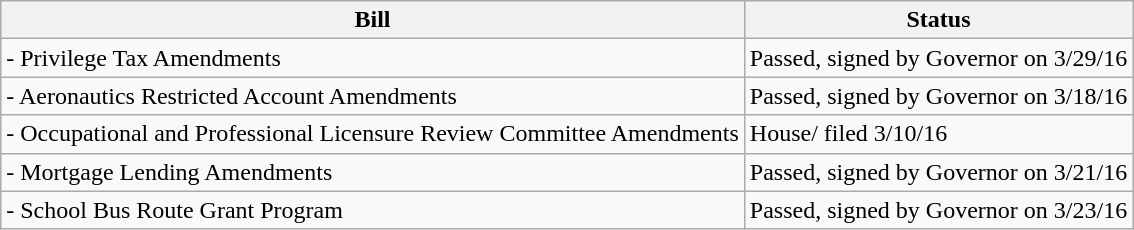<table class="wikitable">
<tr>
<th>Bill</th>
<th>Status</th>
</tr>
<tr>
<td>- Privilege Tax Amendments</td>
<td>Passed, signed by Governor on 3/29/16</td>
</tr>
<tr>
<td>- Aeronautics Restricted Account Amendments</td>
<td>Passed, signed by Governor on 3/18/16</td>
</tr>
<tr>
<td>- Occupational and Professional Licensure Review Committee Amendments</td>
<td>House/ filed 3/10/16</td>
</tr>
<tr>
<td> - Mortgage Lending Amendments</td>
<td>Passed, signed by Governor on 3/21/16</td>
</tr>
<tr>
<td> - School Bus Route Grant Program</td>
<td>Passed, signed by Governor on 3/23/16</td>
</tr>
</table>
